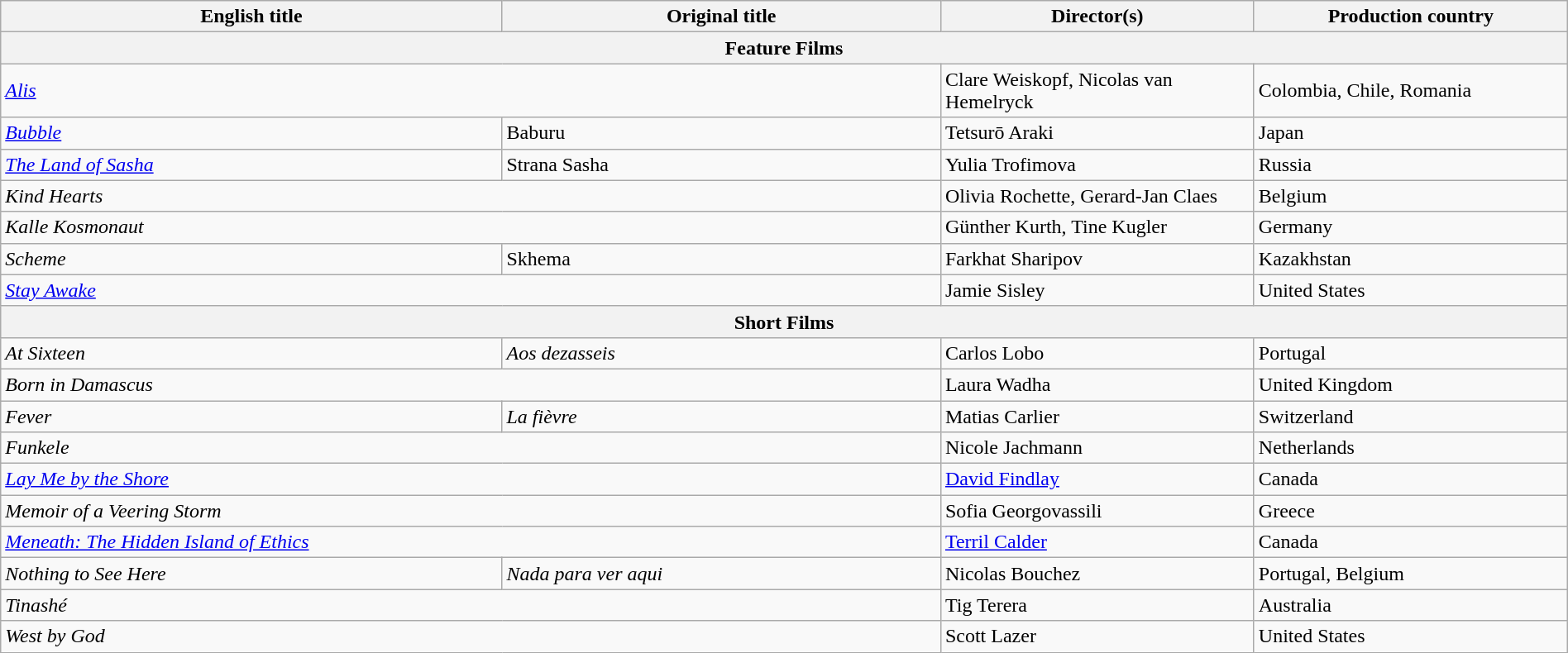<table class="wikitable" width="100%" cellpadding="5">
<tr>
<th scope="col" width="32%">English title</th>
<th scope="col" width="28%">Original title</th>
<th scope="col" width="20%">Director(s)</th>
<th scope="col" width="20%">Production country</th>
</tr>
<tr>
<th colspan="4">Feature Films</th>
</tr>
<tr>
<td colspan=2><em><a href='#'>Alis</a></em></td>
<td>Clare Weiskopf, Nicolas van Hemelryck</td>
<td>Colombia, Chile, Romania</td>
</tr>
<tr>
<td colspan=1><em><a href='#'>Bubble</a></em></td>
<td>Baburu</td>
<td>Tetsurō Araki</td>
<td>Japan</td>
</tr>
<tr>
<td colspan=1><em><a href='#'>The Land of Sasha</a></em></td>
<td>Strana Sasha</td>
<td>Yulia Trofimova</td>
<td>Russia</td>
</tr>
<tr>
<td colspan=2><em>Kind Hearts</em></td>
<td>Olivia Rochette, Gerard-Jan Claes</td>
<td>Belgium</td>
</tr>
<tr>
<td colspan=2><em>Kalle Kosmonaut</em></td>
<td>Günther Kurth, Tine Kugler</td>
<td>Germany</td>
</tr>
<tr>
<td><em>Scheme</em></td>
<td>Skhema</td>
<td>Farkhat Sharipov</td>
<td>Kazakhstan</td>
</tr>
<tr>
<td colspan=2><em><a href='#'>Stay Awake</a></em></td>
<td>Jamie Sisley</td>
<td>United States</td>
</tr>
<tr>
<th colspan="4">Short Films</th>
</tr>
<tr>
<td><em>At Sixteen</em></td>
<td><em>Aos dezasseis</em></td>
<td>Carlos Lobo</td>
<td>Portugal</td>
</tr>
<tr>
<td colspan=2><em>Born in Damascus</em></td>
<td>Laura Wadha</td>
<td>United Kingdom</td>
</tr>
<tr>
<td><em>Fever</em></td>
<td><em>La fièvre</em></td>
<td>Matias Carlier</td>
<td>Switzerland</td>
</tr>
<tr>
<td colspan=2><em>Funkele</em></td>
<td>Nicole Jachmann</td>
<td>Netherlands</td>
</tr>
<tr>
<td colspan=2><em><a href='#'>Lay Me by the Shore</a></em></td>
<td><a href='#'>David Findlay</a></td>
<td>Canada</td>
</tr>
<tr>
<td colspan=2><em>Memoir of a Veering Storm</em></td>
<td>Sofia Georgovassili</td>
<td>Greece</td>
</tr>
<tr>
<td colspan=2><em><a href='#'>Meneath: The Hidden Island of Ethics</a></em></td>
<td><a href='#'>Terril Calder</a></td>
<td>Canada</td>
</tr>
<tr>
<td><em>Nothing to See Here</em></td>
<td><em>Nada para ver aqui</em></td>
<td>Nicolas Bouchez</td>
<td>Portugal, Belgium</td>
</tr>
<tr>
<td colspan=2><em>Tinashé</em></td>
<td>Tig Terera</td>
<td>Australia</td>
</tr>
<tr>
<td colspan=2><em>West by God</em></td>
<td>Scott Lazer</td>
<td>United States</td>
</tr>
</table>
